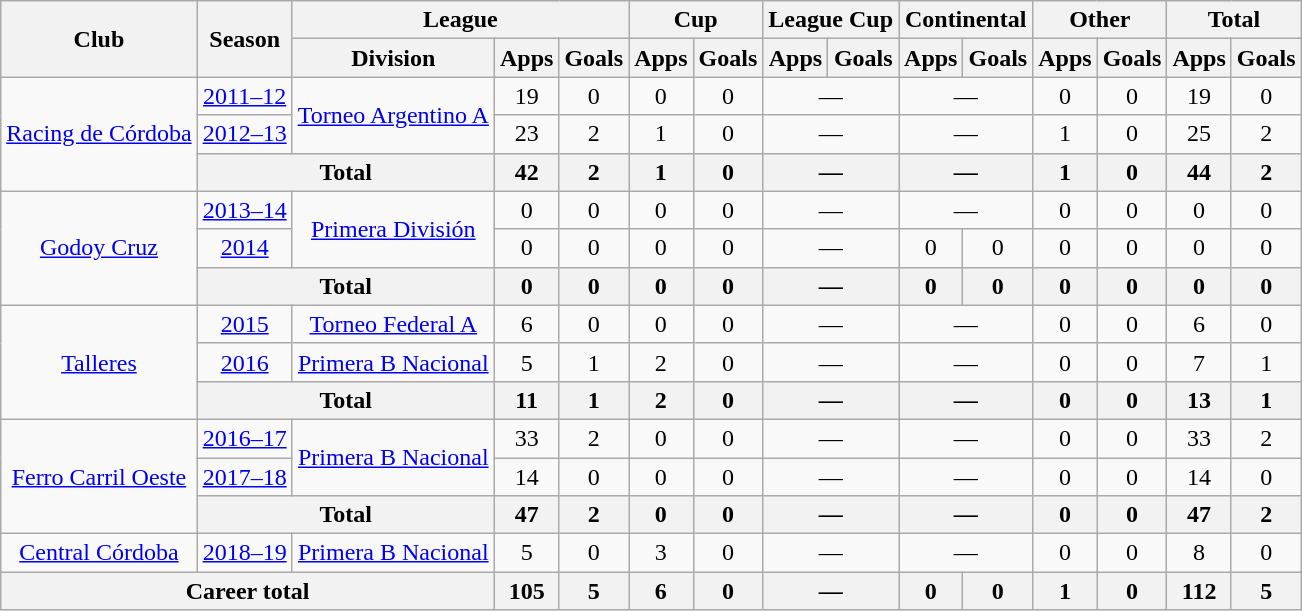<table class="wikitable" style="text-align:center">
<tr>
<th rowspan="2">Club</th>
<th rowspan="2">Season</th>
<th colspan="3">League</th>
<th colspan="2">Cup</th>
<th colspan="2">League Cup</th>
<th colspan="2">Continental</th>
<th colspan="2">Other</th>
<th colspan="2">Total</th>
</tr>
<tr>
<th>Division</th>
<th>Apps</th>
<th>Goals</th>
<th>Apps</th>
<th>Goals</th>
<th>Apps</th>
<th>Goals</th>
<th>Apps</th>
<th>Goals</th>
<th>Apps</th>
<th>Goals</th>
<th>Apps</th>
<th>Goals</th>
</tr>
<tr>
<td rowspan="3"><a href='#'>Racing de Córdoba</a></td>
<td><a href='#'>2011–12</a></td>
<td rowspan="2"><a href='#'>Torneo Argentino A</a></td>
<td>19</td>
<td>0</td>
<td>0</td>
<td>0</td>
<td colspan="2">—</td>
<td colspan="2">—</td>
<td>0</td>
<td>0</td>
<td>19</td>
<td>0</td>
</tr>
<tr>
<td><a href='#'>2012–13</a></td>
<td>23</td>
<td>2</td>
<td>1</td>
<td>0</td>
<td colspan="2">—</td>
<td colspan="2">—</td>
<td>1</td>
<td>0</td>
<td>25</td>
<td>2</td>
</tr>
<tr>
<th colspan="2">Total</th>
<th>42</th>
<th>2</th>
<th>1</th>
<th>0</th>
<th colspan="2">—</th>
<th colspan="2">—</th>
<th>1</th>
<th>0</th>
<th>44</th>
<th>2</th>
</tr>
<tr>
<td rowspan="3"><a href='#'>Godoy Cruz</a></td>
<td><a href='#'>2013–14</a></td>
<td rowspan="2"><a href='#'>Primera División</a></td>
<td>0</td>
<td>0</td>
<td>0</td>
<td>0</td>
<td colspan="2">—</td>
<td colspan="2">—</td>
<td>0</td>
<td>0</td>
<td>0</td>
<td>0</td>
</tr>
<tr>
<td><a href='#'>2014</a></td>
<td>0</td>
<td>0</td>
<td>0</td>
<td>0</td>
<td colspan="2">—</td>
<td>0</td>
<td>0</td>
<td>0</td>
<td>0</td>
<td>0</td>
<td>0</td>
</tr>
<tr>
<th colspan="2">Total</th>
<th>0</th>
<th>0</th>
<th>0</th>
<th>0</th>
<th colspan="2">—</th>
<th>0</th>
<th>0</th>
<th>0</th>
<th>0</th>
<th>0</th>
<th>0</th>
</tr>
<tr>
<td rowspan="3"><a href='#'>Talleres</a></td>
<td><a href='#'>2015</a></td>
<td rowspan="1"><a href='#'>Torneo Federal A</a></td>
<td>6</td>
<td>0</td>
<td>0</td>
<td>0</td>
<td colspan="2">—</td>
<td colspan="2">—</td>
<td>0</td>
<td>0</td>
<td>6</td>
<td>0</td>
</tr>
<tr>
<td><a href='#'>2016</a></td>
<td rowspan="1"><a href='#'>Primera B Nacional</a></td>
<td>5</td>
<td>1</td>
<td>2</td>
<td>0</td>
<td colspan="2">—</td>
<td colspan="2">—</td>
<td>0</td>
<td>0</td>
<td>7</td>
<td>1</td>
</tr>
<tr>
<th colspan="2">Total</th>
<th>11</th>
<th>1</th>
<th>2</th>
<th>0</th>
<th colspan="2">—</th>
<th colspan="2">—</th>
<th>0</th>
<th>0</th>
<th>13</th>
<th>1</th>
</tr>
<tr>
<td rowspan="3"><a href='#'>Ferro Carril Oeste</a></td>
<td><a href='#'>2016–17</a></td>
<td rowspan="2"><a href='#'>Primera B Nacional</a></td>
<td>33</td>
<td>2</td>
<td>0</td>
<td>0</td>
<td colspan="2">—</td>
<td colspan="2">—</td>
<td>0</td>
<td>0</td>
<td>33</td>
<td>2</td>
</tr>
<tr>
<td><a href='#'>2017–18</a></td>
<td>14</td>
<td>0</td>
<td>0</td>
<td>0</td>
<td colspan="2">—</td>
<td colspan="2">—</td>
<td>0</td>
<td>0</td>
<td>14</td>
<td>0</td>
</tr>
<tr>
<th colspan="2">Total</th>
<th>47</th>
<th>2</th>
<th>0</th>
<th>0</th>
<th colspan="2">—</th>
<th colspan="2">—</th>
<th>0</th>
<th>0</th>
<th>47</th>
<th>2</th>
</tr>
<tr>
<td rowspan="1"><a href='#'>Central Córdoba</a></td>
<td><a href='#'>2018–19</a></td>
<td rowspan="1"><a href='#'>Primera B Nacional</a></td>
<td>5</td>
<td>0</td>
<td>3</td>
<td>0</td>
<td colspan="2">—</td>
<td colspan="2">—</td>
<td>0</td>
<td>0</td>
<td>8</td>
<td>0</td>
</tr>
<tr>
<th colspan="3">Career total</th>
<th>105</th>
<th>5</th>
<th>6</th>
<th>0</th>
<th colspan="2">—</th>
<th>0</th>
<th>0</th>
<th>1</th>
<th>0</th>
<th>112</th>
<th>5</th>
</tr>
</table>
